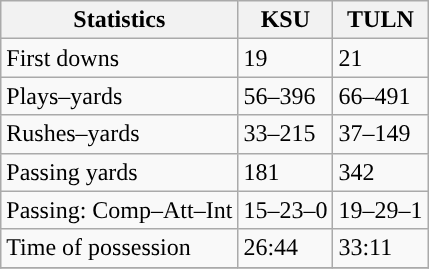<table class="wikitable" style="float: left;">
<tr>
<th>Statistics</th>
<th>KSU</th>
<th>TULN</th>
</tr>
<tr>
<td>First downs</td>
<td>19</td>
<td>21</td>
</tr>
<tr>
<td>Plays–yards</td>
<td>56–396</td>
<td>66–491</td>
</tr>
<tr>
<td>Rushes–yards</td>
<td>33–215</td>
<td>37–149</td>
</tr>
<tr>
<td>Passing yards</td>
<td>181</td>
<td>342</td>
</tr>
<tr>
<td>Passing: Comp–Att–Int</td>
<td>15–23–0</td>
<td>19–29–1</td>
</tr>
<tr>
<td>Time of possession</td>
<td>26:44</td>
<td>33:11</td>
</tr>
<tr>
</tr>
</table>
